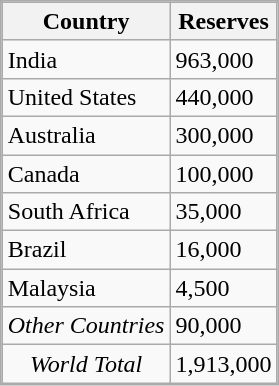<table class="wikitable col2right" style="display: inline-block;">
<tr>
<th align="left">Country</th>
<th>Reserves</th>
</tr>
<tr>
<td align="left">India</td>
<td>963,000</td>
</tr>
<tr>
<td align="left">United States</td>
<td>440,000</td>
</tr>
<tr>
<td align="left">Australia</td>
<td>300,000</td>
</tr>
<tr>
<td align="left">Canada</td>
<td>100,000</td>
</tr>
<tr>
<td align="left">South Africa</td>
<td>35,000</td>
</tr>
<tr>
<td align="left">Brazil</td>
<td>16,000</td>
</tr>
<tr>
<td align="left">Malaysia</td>
<td>4,500</td>
</tr>
<tr>
<td align="left"><em>Other Countries</em></td>
<td>90,000</td>
</tr>
<tr>
<td align="center"><em>World Total</em></td>
<td>1,913,000</td>
</tr>
</table>
